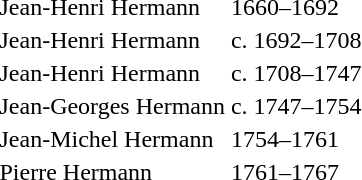<table>
<tr>
<td>Jean-Henri Hermann</td>
<td>1660–1692</td>
</tr>
<tr>
<td>Jean-Henri Hermann</td>
<td>c. 1692–1708</td>
</tr>
<tr>
<td>Jean-Henri Hermann</td>
<td>c. 1708–1747</td>
</tr>
<tr>
<td>Jean-Georges Hermann</td>
<td>c. 1747–1754</td>
</tr>
<tr>
<td>Jean-Michel Hermann</td>
<td>1754–1761</td>
</tr>
<tr>
<td>Pierre Hermann</td>
<td>1761–1767</td>
</tr>
</table>
